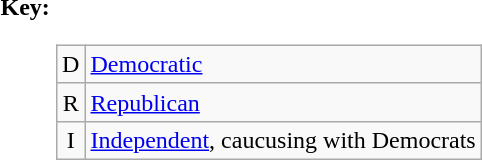<table>
<tr style="vertical-align:top">
<th>Key:</th>
<td><br><table class=wikitable>
<tr>
<td align="center" >D</td>
<td><a href='#'>Democratic</a></td>
</tr>
<tr>
<td align="center" >R</td>
<td><a href='#'>Republican</a></td>
</tr>
<tr>
<td align="center" >I</td>
<td><a href='#'>Independent</a>, caucusing with Democrats</td>
</tr>
</table>
</td>
</tr>
</table>
